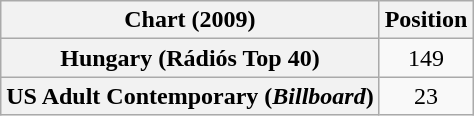<table class="wikitable sortable plainrowheaders" style="text-align:center">
<tr>
<th>Chart (2009)</th>
<th>Position</th>
</tr>
<tr>
<th scope="row">Hungary (Rádiós Top 40)</th>
<td>149</td>
</tr>
<tr>
<th scope="row">US Adult Contemporary (<em>Billboard</em>)</th>
<td>23</td>
</tr>
</table>
